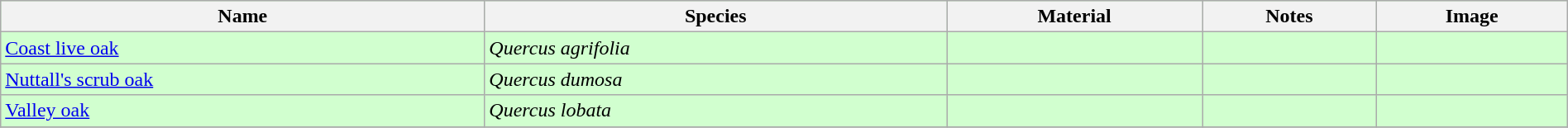<table class="wikitable" align="center" width="100%" style="background:#D1FFCF;">
<tr>
<th>Name</th>
<th>Species</th>
<th>Material</th>
<th>Notes</th>
<th>Image</th>
</tr>
<tr>
<td><a href='#'>Coast live oak</a></td>
<td><em>Quercus agrifolia</em></td>
<td></td>
<td></td>
<td></td>
</tr>
<tr>
<td><a href='#'>Nuttall's scrub oak</a></td>
<td><em>Quercus dumosa</em></td>
<td></td>
<td></td>
<td></td>
</tr>
<tr>
<td><a href='#'>Valley oak</a></td>
<td><em>Quercus lobata</em></td>
<td></td>
<td></td>
<td></td>
</tr>
<tr>
</tr>
</table>
